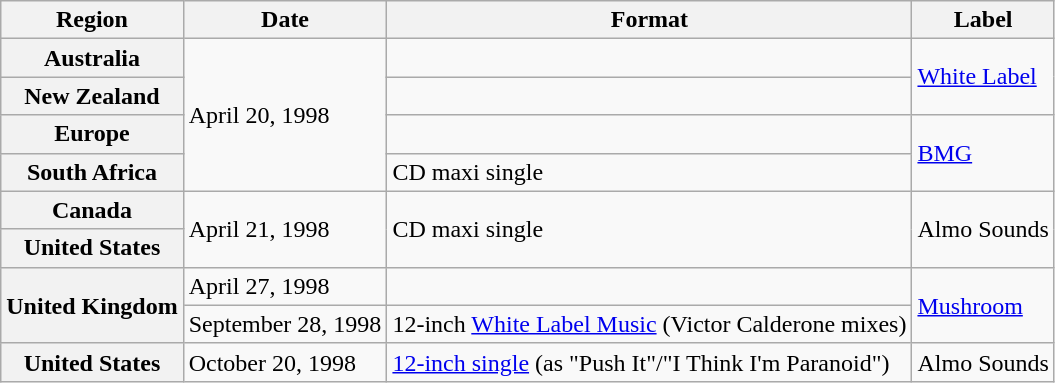<table class="wikitable plainrowheaders">
<tr>
<th scope="col">Region</th>
<th scope="col">Date</th>
<th scope="col">Format</th>
<th scope="col">Label</th>
</tr>
<tr>
<th scope="row">Australia</th>
<td rowspan="4">April 20, 1998</td>
<td></td>
<td rowspan="2"><a href='#'>White Label</a></td>
</tr>
<tr>
<th scope="row">New Zealand</th>
<td></td>
</tr>
<tr>
<th scope="row">Europe</th>
<td></td>
<td rowspan="2"><a href='#'>BMG</a></td>
</tr>
<tr>
<th scope="row">South Africa</th>
<td>CD maxi single</td>
</tr>
<tr>
<th scope="row">Canada</th>
<td rowspan="2">April 21, 1998</td>
<td rowspan="2">CD maxi single</td>
<td rowspan="2">Almo Sounds</td>
</tr>
<tr>
<th scope="row">United States</th>
</tr>
<tr>
<th scope="row" rowspan="2">United Kingdom</th>
<td>April 27, 1998</td>
<td></td>
<td rowspan="2"><a href='#'>Mushroom</a></td>
</tr>
<tr>
<td>September 28, 1998</td>
<td>12-inch <a href='#'>White Label Music</a> (Victor Calderone mixes)</td>
</tr>
<tr>
<th scope="row">United States</th>
<td>October 20, 1998</td>
<td><a href='#'>12-inch single</a> (as "Push It"/"I Think I'm Paranoid")</td>
<td>Almo Sounds</td>
</tr>
</table>
